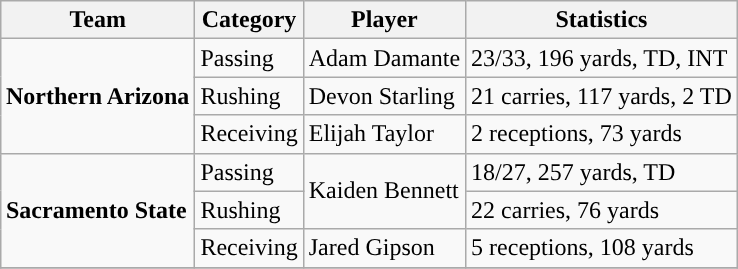<table class="wikitable" style="float: right;">
<tr>
<th>Team</th>
<th>Category</th>
<th>Player</th>
<th>Statistics</th>
</tr>
<tr>
<td rowspan=3><strong>Northern Arizona</strong></td>
<td>Passing</td>
<td>Adam Damante</td>
<td>23/33, 196 yards, TD, INT</td>
</tr>
<tr>
<td>Rushing</td>
<td>Devon Starling</td>
<td>21 carries, 117 yards, 2 TD</td>
</tr>
<tr>
<td>Receiving</td>
<td>Elijah Taylor</td>
<td>2 receptions, 73 yards</td>
</tr>
<tr>
<td rowspan=3><strong>Sacramento State</strong></td>
<td>Passing</td>
<td rowspan="2">Kaiden Bennett</td>
<td>18/27, 257 yards, TD</td>
</tr>
<tr>
<td>Rushing</td>
<td>22 carries, 76 yards</td>
</tr>
<tr>
<td>Receiving</td>
<td>Jared Gipson</td>
<td>5 receptions, 108 yards</td>
</tr>
<tr>
</tr>
</table>
